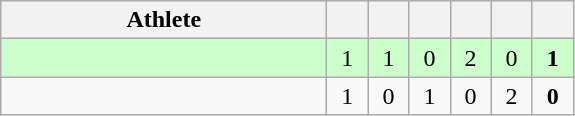<table class=wikitable style="text-align:center">
<tr>
<th width=210>Athlete</th>
<th width=20></th>
<th width=20></th>
<th width=20></th>
<th width=20></th>
<th width=20></th>
<th width=20></th>
</tr>
<tr bgcolor=ccffcc>
<td style="text-align:left"></td>
<td>1</td>
<td>1</td>
<td>0</td>
<td>2</td>
<td>0</td>
<td><strong>1</strong></td>
</tr>
<tr>
<td style="text-align:left"></td>
<td>1</td>
<td>0</td>
<td>1</td>
<td>0</td>
<td>2</td>
<td><strong>0</strong></td>
</tr>
</table>
